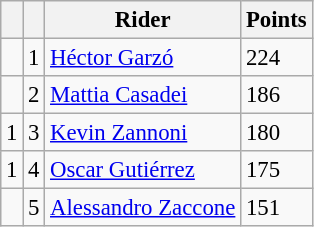<table class="wikitable" style="font-size: 95%;">
<tr>
<th></th>
<th></th>
<th>Rider</th>
<th>Points</th>
</tr>
<tr>
<td></td>
<td align=center>1</td>
<td> <a href='#'>Héctor Garzó</a></td>
<td align=left>224</td>
</tr>
<tr>
<td></td>
<td align=center>2</td>
<td> <a href='#'>Mattia Casadei</a></td>
<td align=left>186</td>
</tr>
<tr>
<td> 1</td>
<td align=center>3</td>
<td> <a href='#'>Kevin Zannoni</a></td>
<td align=left>180</td>
</tr>
<tr>
<td> 1</td>
<td align=center>4</td>
<td> <a href='#'>Oscar Gutiérrez</a></td>
<td align=left>175</td>
</tr>
<tr>
<td></td>
<td align=center>5</td>
<td> <a href='#'>Alessandro Zaccone</a></td>
<td align=left>151</td>
</tr>
</table>
